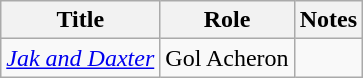<table class="wikitable sortable plainrowheaders">
<tr>
<th>Title</th>
<th>Role</th>
<th class="unsortable">Notes</th>
</tr>
<tr>
<td><em><a href='#'>Jak and Daxter</a></em></td>
<td>Gol Acheron</td>
<td></td>
</tr>
</table>
